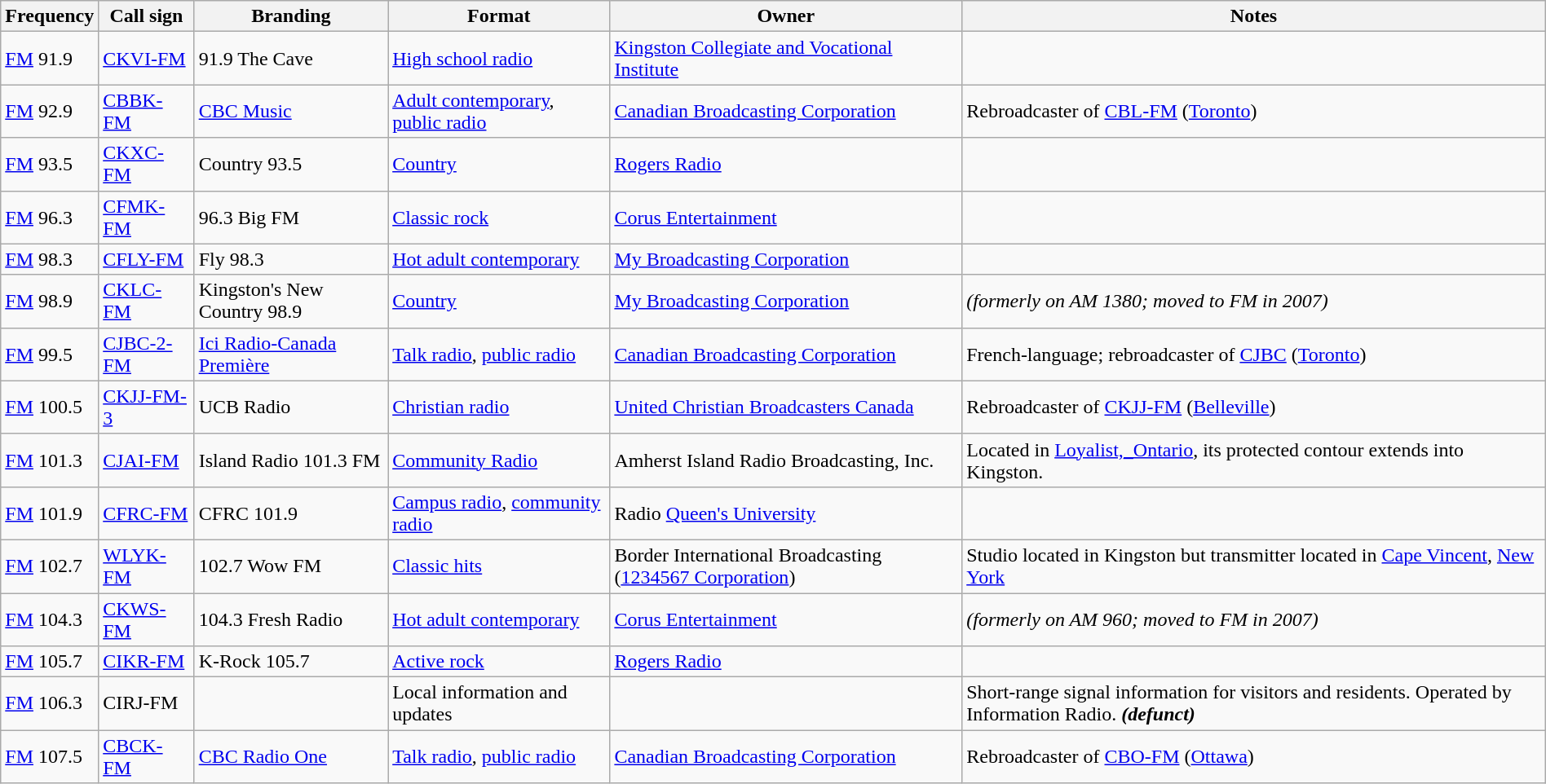<table class="wikitable sortable"  width="100%">
<tr>
<th>Frequency</th>
<th>Call sign</th>
<th>Branding</th>
<th>Format</th>
<th>Owner</th>
<th>Notes</th>
</tr>
<tr>
<td><a href='#'>FM</a> 91.9</td>
<td><a href='#'>CKVI-FM</a></td>
<td>91.9 The Cave</td>
<td><a href='#'>High school radio</a></td>
<td><a href='#'>Kingston Collegiate and Vocational Institute</a></td>
<td></td>
</tr>
<tr>
<td><a href='#'>FM</a> 92.9</td>
<td><a href='#'>CBBK-FM</a></td>
<td><a href='#'>CBC Music</a></td>
<td><a href='#'>Adult contemporary</a>, <a href='#'>public radio</a></td>
<td><a href='#'>Canadian Broadcasting Corporation</a></td>
<td>Rebroadcaster of <a href='#'>CBL-FM</a> (<a href='#'>Toronto</a>)</td>
</tr>
<tr>
<td><a href='#'>FM</a> 93.5</td>
<td><a href='#'>CKXC-FM</a></td>
<td>Country 93.5</td>
<td><a href='#'>Country</a></td>
<td><a href='#'>Rogers Radio</a></td>
<td></td>
</tr>
<tr>
<td><a href='#'>FM</a> 96.3</td>
<td><a href='#'>CFMK-FM</a></td>
<td>96.3 Big FM</td>
<td><a href='#'>Classic rock</a></td>
<td><a href='#'>Corus Entertainment</a></td>
<td></td>
</tr>
<tr>
<td><a href='#'>FM</a> 98.3</td>
<td><a href='#'>CFLY-FM</a></td>
<td>Fly 98.3</td>
<td><a href='#'>Hot adult contemporary</a></td>
<td><a href='#'>My Broadcasting Corporation</a></td>
<td></td>
</tr>
<tr>
<td><a href='#'>FM</a> 98.9</td>
<td><a href='#'>CKLC-FM</a></td>
<td>Kingston's New Country 98.9</td>
<td><a href='#'>Country</a></td>
<td><a href='#'>My Broadcasting Corporation</a></td>
<td><em>(formerly on AM 1380; moved to FM in 2007)</em></td>
</tr>
<tr>
<td><a href='#'>FM</a> 99.5</td>
<td><a href='#'>CJBC-2-FM</a></td>
<td><a href='#'>Ici Radio-Canada Première</a></td>
<td><a href='#'>Talk radio</a>, <a href='#'>public radio</a></td>
<td><a href='#'>Canadian Broadcasting Corporation</a></td>
<td>French-language; rebroadcaster of <a href='#'>CJBC</a> (<a href='#'>Toronto</a>)</td>
</tr>
<tr>
<td><a href='#'>FM</a> 100.5</td>
<td><a href='#'>CKJJ-FM-3</a></td>
<td>UCB Radio</td>
<td><a href='#'>Christian radio</a></td>
<td><a href='#'>United Christian Broadcasters Canada</a></td>
<td>Rebroadcaster of <a href='#'>CKJJ-FM</a> (<a href='#'>Belleville</a>)</td>
</tr>
<tr>
<td><a href='#'>FM</a> 101.3</td>
<td><a href='#'>CJAI-FM</a></td>
<td>Island Radio 101.3 FM</td>
<td><a href='#'>Community Radio</a></td>
<td>Amherst Island Radio Broadcasting, Inc.</td>
<td>Located in <a href='#'>Loyalist,_Ontario</a>, its protected contour extends into Kingston.</td>
</tr>
<tr>
<td><a href='#'>FM</a> 101.9</td>
<td><a href='#'>CFRC-FM</a></td>
<td>CFRC 101.9</td>
<td><a href='#'>Campus radio</a>, <a href='#'>community radio</a></td>
<td>Radio <a href='#'>Queen's University</a></td>
<td></td>
</tr>
<tr>
<td><a href='#'>FM</a> 102.7</td>
<td><a href='#'>WLYK-FM</a></td>
<td>102.7 Wow FM</td>
<td><a href='#'>Classic hits</a></td>
<td>Border International Broadcasting (<a href='#'>1234567 Corporation</a>)</td>
<td>Studio located in Kingston but transmitter located in <a href='#'>Cape Vincent</a>, <a href='#'>New York</a></td>
</tr>
<tr>
<td><a href='#'>FM</a> 104.3</td>
<td><a href='#'>CKWS-FM</a></td>
<td>104.3 Fresh Radio</td>
<td><a href='#'>Hot adult contemporary</a></td>
<td><a href='#'>Corus Entertainment</a></td>
<td><em>(formerly on AM 960; moved to FM in 2007)</em></td>
</tr>
<tr>
<td><a href='#'>FM</a> 105.7</td>
<td><a href='#'>CIKR-FM</a></td>
<td>K-Rock 105.7</td>
<td><a href='#'>Active rock</a></td>
<td><a href='#'>Rogers Radio</a></td>
<td></td>
</tr>
<tr>
<td><a href='#'>FM</a> 106.3</td>
<td>CIRJ-FM</td>
<td></td>
<td>Local information and updates</td>
<td></td>
<td>Short-range signal information for visitors and residents. Operated by Information Radio. <strong> <em>(defunct)</em> </strong></td>
</tr>
<tr>
<td><a href='#'>FM</a> 107.5</td>
<td><a href='#'>CBCK-FM</a></td>
<td><a href='#'>CBC Radio One</a></td>
<td><a href='#'>Talk radio</a>, <a href='#'>public radio</a></td>
<td><a href='#'>Canadian Broadcasting Corporation</a></td>
<td>Rebroadcaster of <a href='#'>CBO-FM</a> (<a href='#'>Ottawa</a>)</td>
</tr>
</table>
